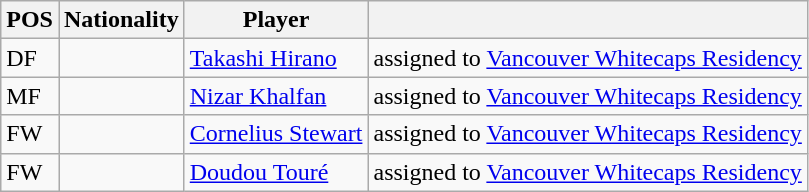<table class="wikitable">
<tr>
<th>POS</th>
<th>Nationality</th>
<th>Player</th>
<th></th>
</tr>
<tr>
<td>DF</td>
<td></td>
<td><a href='#'>Takashi Hirano</a></td>
<td>assigned to <a href='#'>Vancouver Whitecaps Residency</a></td>
</tr>
<tr>
<td>MF</td>
<td></td>
<td><a href='#'>Nizar Khalfan</a></td>
<td>assigned to <a href='#'>Vancouver Whitecaps Residency</a></td>
</tr>
<tr>
<td>FW</td>
<td></td>
<td><a href='#'>Cornelius Stewart</a></td>
<td>assigned to <a href='#'>Vancouver Whitecaps Residency</a></td>
</tr>
<tr>
<td>FW</td>
<td></td>
<td><a href='#'>Doudou Touré</a></td>
<td>assigned to <a href='#'>Vancouver Whitecaps Residency</a></td>
</tr>
</table>
